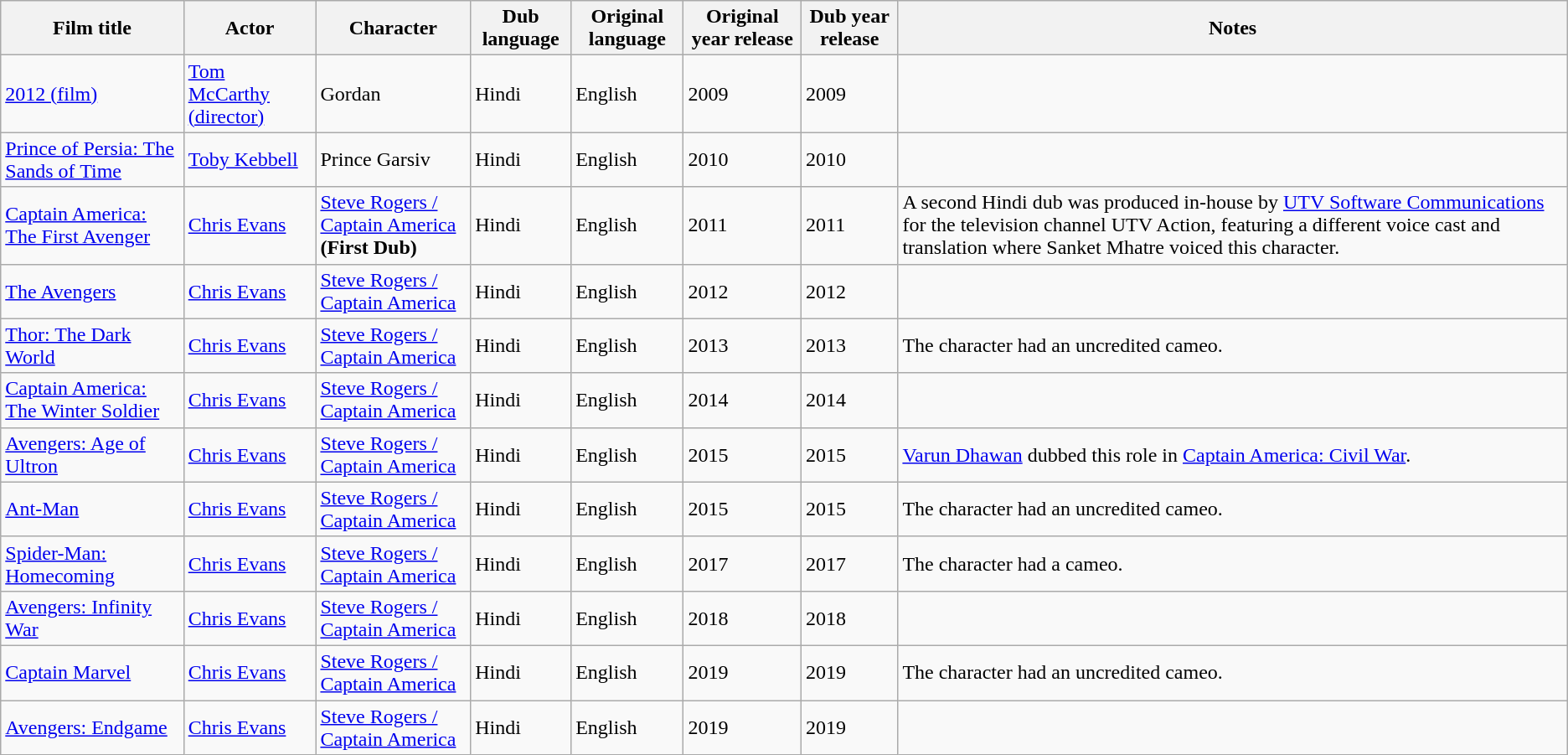<table class="wikitable">
<tr>
<th>Film title</th>
<th>Actor</th>
<th>Character</th>
<th>Dub language</th>
<th>Original language</th>
<th>Original year release</th>
<th>Dub year release</th>
<th>Notes</th>
</tr>
<tr>
<td><a href='#'>2012 (film)</a></td>
<td><a href='#'>Tom McCarthy (director)</a></td>
<td>Gordan</td>
<td>Hindi</td>
<td>English</td>
<td>2009</td>
<td>2009</td>
<td></td>
</tr>
<tr>
<td><a href='#'>Prince of Persia: The Sands of Time</a></td>
<td><a href='#'>Toby Kebbell</a></td>
<td>Prince Garsiv</td>
<td>Hindi</td>
<td>English</td>
<td>2010</td>
<td>2010</td>
<td></td>
</tr>
<tr>
<td><a href='#'>Captain America: The First Avenger</a></td>
<td><a href='#'>Chris Evans</a></td>
<td><a href='#'>Steve Rogers / Captain America</a> <br><strong>(First Dub)</strong></td>
<td>Hindi</td>
<td>English</td>
<td>2011</td>
<td>2011</td>
<td>A second Hindi dub was produced in-house by <a href='#'>UTV Software Communications</a> for the television channel UTV Action, featuring a different voice cast and translation where Sanket Mhatre voiced this character.</td>
</tr>
<tr>
<td><a href='#'>The Avengers</a></td>
<td><a href='#'>Chris Evans</a></td>
<td><a href='#'>Steve Rogers / Captain America</a></td>
<td>Hindi</td>
<td>English</td>
<td>2012</td>
<td>2012</td>
<td></td>
</tr>
<tr>
<td><a href='#'>Thor: The Dark World</a></td>
<td><a href='#'>Chris Evans</a></td>
<td><a href='#'>Steve Rogers / Captain America</a></td>
<td>Hindi</td>
<td>English</td>
<td>2013</td>
<td>2013</td>
<td>The character had an uncredited cameo.</td>
</tr>
<tr>
<td><a href='#'>Captain America: The Winter Soldier</a></td>
<td><a href='#'>Chris Evans</a></td>
<td><a href='#'>Steve Rogers / Captain America</a></td>
<td>Hindi</td>
<td>English</td>
<td>2014</td>
<td>2014</td>
<td></td>
</tr>
<tr>
<td><a href='#'>Avengers: Age of Ultron</a></td>
<td><a href='#'>Chris Evans</a></td>
<td><a href='#'>Steve Rogers / Captain America</a></td>
<td>Hindi</td>
<td>English</td>
<td>2015</td>
<td>2015</td>
<td><a href='#'>Varun Dhawan</a> dubbed this role in <a href='#'>Captain America: Civil War</a>.</td>
</tr>
<tr>
<td><a href='#'>Ant-Man</a></td>
<td><a href='#'>Chris Evans</a></td>
<td><a href='#'>Steve Rogers / Captain America</a></td>
<td>Hindi</td>
<td>English</td>
<td>2015</td>
<td>2015</td>
<td>The character had an uncredited cameo.</td>
</tr>
<tr>
<td><a href='#'>Spider-Man: Homecoming</a></td>
<td><a href='#'>Chris Evans</a></td>
<td><a href='#'>Steve Rogers / Captain America</a></td>
<td>Hindi</td>
<td>English</td>
<td>2017</td>
<td>2017</td>
<td>The character had a cameo.</td>
</tr>
<tr>
<td><a href='#'>Avengers: Infinity War</a></td>
<td><a href='#'>Chris Evans</a></td>
<td><a href='#'>Steve Rogers / Captain America</a></td>
<td>Hindi</td>
<td>English</td>
<td>2018</td>
<td>2018</td>
<td></td>
</tr>
<tr>
<td><a href='#'>Captain Marvel</a></td>
<td><a href='#'>Chris Evans</a></td>
<td><a href='#'>Steve Rogers / Captain America</a></td>
<td>Hindi</td>
<td>English</td>
<td>2019</td>
<td>2019</td>
<td>The character had an uncredited cameo.</td>
</tr>
<tr>
<td><a href='#'>Avengers: Endgame</a></td>
<td><a href='#'>Chris Evans</a></td>
<td><a href='#'>Steve Rogers / Captain America</a></td>
<td>Hindi</td>
<td>English</td>
<td>2019</td>
<td>2019</td>
<td></td>
</tr>
</table>
